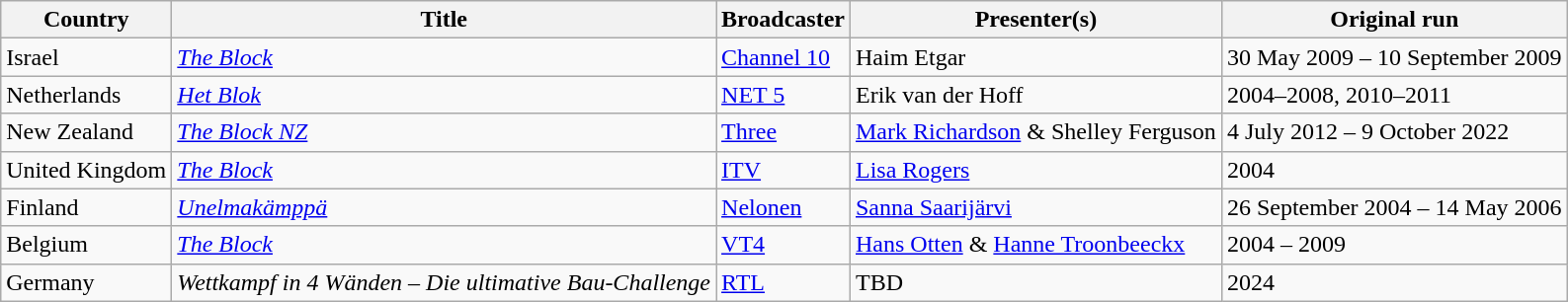<table class="wikitable">
<tr>
<th>Country</th>
<th>Title</th>
<th>Broadcaster</th>
<th>Presenter(s)</th>
<th>Original run</th>
</tr>
<tr>
<td>Israel</td>
<td><em><a href='#'>The Block</a></em></td>
<td><a href='#'>Channel 10</a></td>
<td>Haim Etgar</td>
<td>30 May 2009 – 10 September 2009</td>
</tr>
<tr>
<td>Netherlands</td>
<td><em><a href='#'>Het Blok</a></em></td>
<td><a href='#'>NET 5</a></td>
<td>Erik van der Hoff</td>
<td>2004–2008, 2010–2011</td>
</tr>
<tr>
<td>New Zealand</td>
<td><em><a href='#'>The Block NZ</a></em></td>
<td><a href='#'>Three</a></td>
<td><a href='#'>Mark Richardson</a> & Shelley Ferguson</td>
<td>4 July 2012 – 9 October 2022</td>
</tr>
<tr>
<td>United Kingdom</td>
<td><em><a href='#'>The Block</a></em></td>
<td><a href='#'>ITV</a></td>
<td><a href='#'>Lisa Rogers</a></td>
<td>2004</td>
</tr>
<tr>
<td>Finland</td>
<td><em><a href='#'>Unelmakämppä</a></em></td>
<td><a href='#'>Nelonen</a></td>
<td><a href='#'>Sanna Saarijärvi</a></td>
<td>26 September 2004 – 14 May 2006</td>
</tr>
<tr>
<td>Belgium</td>
<td><a href='#'><em>The Block</em></a></td>
<td><a href='#'>VT4</a></td>
<td><a href='#'>Hans Otten</a> & <a href='#'>Hanne Troonbeeckx</a></td>
<td>2004 – 2009</td>
</tr>
<tr>
<td>Germany</td>
<td><em>Wettkampf in 4 Wänden – Die ultimative Bau-Challenge</em></td>
<td><a href='#'>RTL</a></td>
<td>TBD</td>
<td>2024</td>
</tr>
</table>
